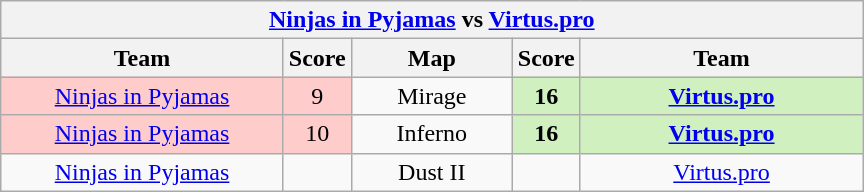<table class="wikitable" style="text-align: center;">
<tr>
<th colspan=5><a href='#'>Ninjas in Pyjamas</a> vs <a href='#'>Virtus.pro</a></th>
</tr>
<tr>
<th width="181px">Team</th>
<th width="20px">Score</th>
<th width="100px">Map</th>
<th width="20px">Score</th>
<th width="181px">Team</th>
</tr>
<tr>
<td style="background: #FFCCCC;"><a href='#'>Ninjas in Pyjamas</a></td>
<td style="background: #FFCCCC;">9</td>
<td>Mirage</td>
<td style="background: #D0F0C0;"><strong>16</strong></td>
<td style="background: #D0F0C0;"><strong><a href='#'>Virtus.pro</a></strong></td>
</tr>
<tr>
<td style="background: #FFCCCC;"><a href='#'>Ninjas in Pyjamas</a></td>
<td style="background: #FFCCCC;">10</td>
<td>Inferno</td>
<td style="background: #D0F0C0;"><strong>16</strong></td>
<td style="background: #D0F0C0;"><strong><a href='#'>Virtus.pro</a></strong></td>
</tr>
<tr>
<td><a href='#'>Ninjas in Pyjamas</a></td>
<td></td>
<td>Dust II</td>
<td></td>
<td><a href='#'>Virtus.pro</a></td>
</tr>
</table>
